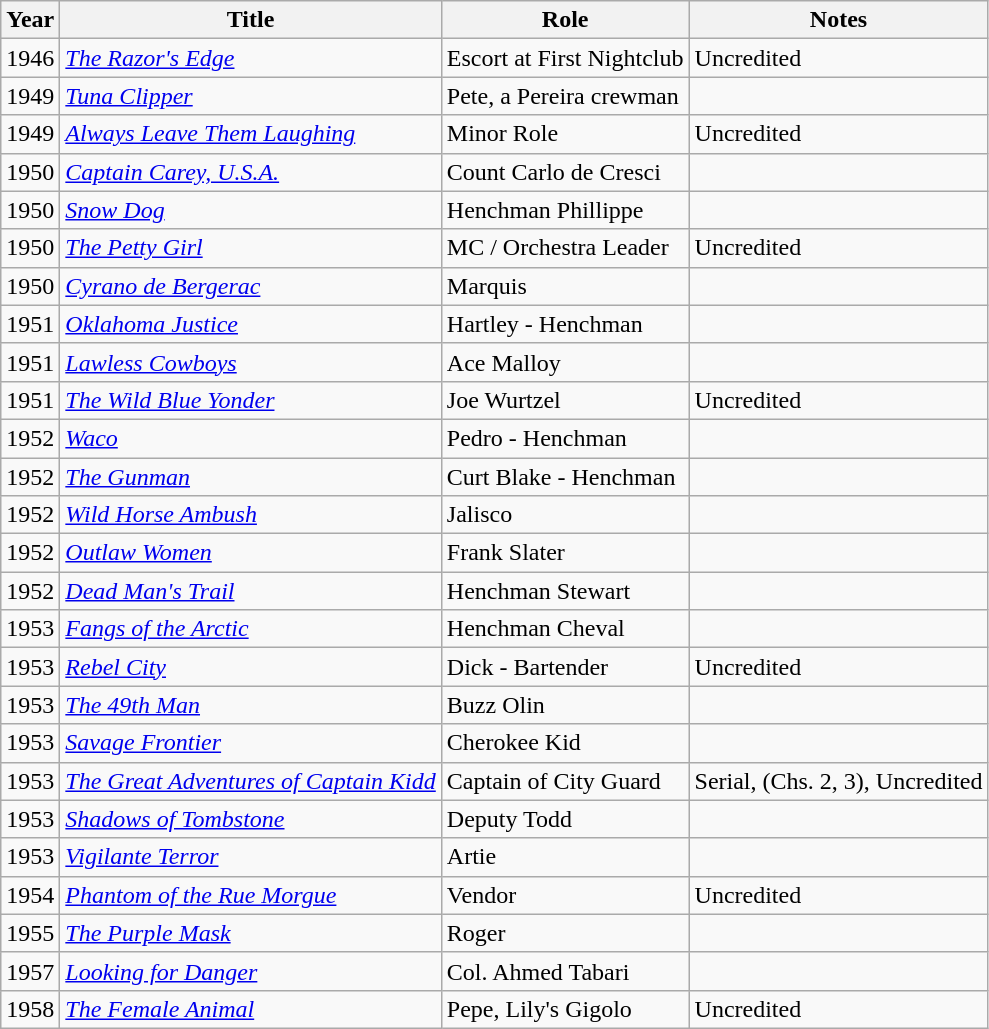<table class="wikitable">
<tr>
<th>Year</th>
<th>Title</th>
<th>Role</th>
<th>Notes</th>
</tr>
<tr>
<td>1946</td>
<td><em><a href='#'>The Razor's Edge</a></em></td>
<td>Escort at First Nightclub</td>
<td>Uncredited</td>
</tr>
<tr>
<td>1949</td>
<td><em><a href='#'>Tuna Clipper</a></em></td>
<td>Pete, a Pereira crewman</td>
<td></td>
</tr>
<tr>
<td>1949</td>
<td><em><a href='#'>Always Leave Them Laughing</a></em></td>
<td>Minor Role</td>
<td>Uncredited</td>
</tr>
<tr>
<td>1950</td>
<td><em><a href='#'>Captain Carey, U.S.A.</a></em></td>
<td>Count Carlo de Cresci</td>
<td></td>
</tr>
<tr>
<td>1950</td>
<td><em><a href='#'>Snow Dog</a></em></td>
<td>Henchman Phillippe</td>
<td></td>
</tr>
<tr>
<td>1950</td>
<td><em><a href='#'>The Petty Girl</a></em></td>
<td>MC / Orchestra Leader</td>
<td>Uncredited</td>
</tr>
<tr>
<td>1950</td>
<td><em><a href='#'>Cyrano de Bergerac</a></em></td>
<td>Marquis</td>
<td></td>
</tr>
<tr>
<td>1951</td>
<td><em><a href='#'>Oklahoma Justice</a></em></td>
<td>Hartley - Henchman</td>
<td></td>
</tr>
<tr>
<td>1951</td>
<td><em><a href='#'>Lawless Cowboys</a></em></td>
<td>Ace Malloy</td>
<td></td>
</tr>
<tr>
<td>1951</td>
<td><em><a href='#'>The Wild Blue Yonder</a></em></td>
<td>Joe Wurtzel</td>
<td>Uncredited</td>
</tr>
<tr>
<td>1952</td>
<td><em><a href='#'>Waco</a></em></td>
<td>Pedro - Henchman</td>
<td></td>
</tr>
<tr>
<td>1952</td>
<td><em><a href='#'>The Gunman</a></em></td>
<td>Curt Blake - Henchman</td>
<td></td>
</tr>
<tr>
<td>1952</td>
<td><em><a href='#'>Wild Horse Ambush</a></em></td>
<td>Jalisco</td>
<td></td>
</tr>
<tr>
<td>1952</td>
<td><em><a href='#'>Outlaw Women</a></em></td>
<td>Frank Slater</td>
<td></td>
</tr>
<tr>
<td>1952</td>
<td><em><a href='#'>Dead Man's Trail</a></em></td>
<td>Henchman Stewart</td>
<td></td>
</tr>
<tr>
<td>1953</td>
<td><em><a href='#'>Fangs of the Arctic</a></em></td>
<td>Henchman Cheval</td>
<td></td>
</tr>
<tr>
<td>1953</td>
<td><em><a href='#'>Rebel City</a></em></td>
<td>Dick - Bartender</td>
<td>Uncredited</td>
</tr>
<tr>
<td>1953</td>
<td><em><a href='#'>The 49th Man</a></em></td>
<td>Buzz Olin</td>
<td></td>
</tr>
<tr>
<td>1953</td>
<td><em><a href='#'>Savage Frontier</a></em></td>
<td>Cherokee Kid</td>
<td></td>
</tr>
<tr>
<td>1953</td>
<td><em><a href='#'>The Great Adventures of Captain Kidd</a></em></td>
<td>Captain of City Guard</td>
<td>Serial, (Chs. 2, 3), Uncredited</td>
</tr>
<tr>
<td>1953</td>
<td><em><a href='#'>Shadows of Tombstone</a></em></td>
<td>Deputy Todd</td>
<td></td>
</tr>
<tr>
<td>1953</td>
<td><em><a href='#'>Vigilante Terror</a></em></td>
<td>Artie</td>
<td></td>
</tr>
<tr>
<td>1954</td>
<td><em><a href='#'>Phantom of the Rue Morgue</a></em></td>
<td>Vendor</td>
<td>Uncredited</td>
</tr>
<tr>
<td>1955</td>
<td><em><a href='#'>The Purple Mask</a></em></td>
<td>Roger</td>
<td></td>
</tr>
<tr>
<td>1957</td>
<td><em><a href='#'>Looking for Danger</a></em></td>
<td>Col. Ahmed Tabari</td>
<td></td>
</tr>
<tr>
<td>1958</td>
<td><em><a href='#'>The Female Animal</a></em></td>
<td>Pepe, Lily's Gigolo</td>
<td>Uncredited</td>
</tr>
</table>
